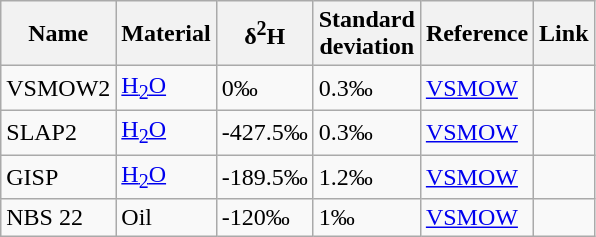<table class="wikitable sortable mw-collapsible">
<tr>
<th>Name</th>
<th>Material</th>
<th>δ<sup>2</sup>H</th>
<th>Standard<br>deviation</th>
<th>Reference</th>
<th>Link</th>
</tr>
<tr>
<td>VSMOW2</td>
<td><a href='#'>H<sub>2</sub>O</a></td>
<td>0‰</td>
<td>0.3‰</td>
<td><a href='#'>VSMOW</a></td>
<td></td>
</tr>
<tr>
<td>SLAP2</td>
<td><a href='#'>H<sub>2</sub>O</a></td>
<td>-427.5‰</td>
<td>0.3‰</td>
<td><a href='#'>VSMOW</a></td>
<td></td>
</tr>
<tr>
<td>GISP</td>
<td><a href='#'>H<sub>2</sub>O</a></td>
<td>-189.5‰</td>
<td>1.2‰</td>
<td><a href='#'>VSMOW</a></td>
<td></td>
</tr>
<tr>
<td>NBS 22</td>
<td>Oil</td>
<td>-120‰</td>
<td>1‰</td>
<td><a href='#'>VSMOW</a></td>
<td></td>
</tr>
</table>
